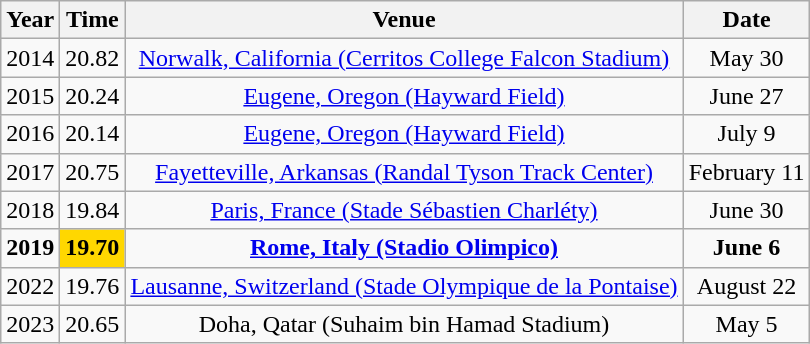<table class=wikitable style=text-align:center>
<tr>
<th>Year</th>
<th>Time</th>
<th>Venue</th>
<th>Date</th>
</tr>
<tr>
<td>2014</td>
<td>20.82</td>
<td><a href='#'>Norwalk, California (Cerritos College Falcon Stadium)</a></td>
<td>May 30</td>
</tr>
<tr>
<td>2015</td>
<td>20.24</td>
<td><a href='#'>Eugene, Oregon (Hayward Field)</a></td>
<td>June 27</td>
</tr>
<tr>
<td>2016</td>
<td>20.14</td>
<td><a href='#'>Eugene, Oregon (Hayward Field)</a></td>
<td>July 9</td>
</tr>
<tr>
<td>2017</td>
<td>20.75</td>
<td><a href='#'>Fayetteville, Arkansas (Randal Tyson Track Center)</a></td>
<td>February 11</td>
</tr>
<tr>
<td>2018</td>
<td>19.84</td>
<td><a href='#'>Paris, France (Stade Sébastien Charléty)</a></td>
<td>June 30</td>
</tr>
<tr>
<td><strong>2019</strong></td>
<td bgcolor=gold><strong>19.70</strong></td>
<td><strong><a href='#'>Rome, Italy (Stadio Olimpico)</a></strong></td>
<td><strong>June 6</strong></td>
</tr>
<tr>
<td>2022</td>
<td>19.76</td>
<td><a href='#'>Lausanne, Switzerland (Stade Olympique de la Pontaise)</a></td>
<td>August 22</td>
</tr>
<tr>
<td>2023</td>
<td>20.65</td>
<td>Doha, Qatar (Suhaim bin Hamad Stadium)</td>
<td>May 5</td>
</tr>
</table>
